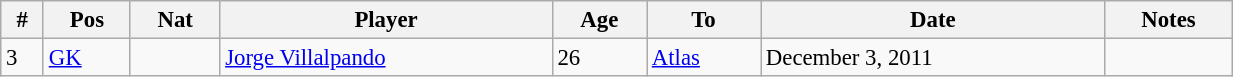<table class="wikitable" style="width:65%; text-align:center; font-size:95%; text-align:left;">
<tr>
<th><strong>#</strong></th>
<th><strong>Pos</strong></th>
<th><strong>Nat</strong></th>
<th><strong>Player</strong></th>
<th><strong>Age</strong></th>
<th><strong>To</strong></th>
<th><strong>Date</strong></th>
<th><strong>Notes</strong></th>
</tr>
<tr>
<td>3</td>
<td><a href='#'>GK</a></td>
<td></td>
<td><a href='#'>Jorge Villalpando</a></td>
<td>26</td>
<td><a href='#'>Atlas</a></td>
<td>December 3, 2011</td>
<td></td>
</tr>
</table>
